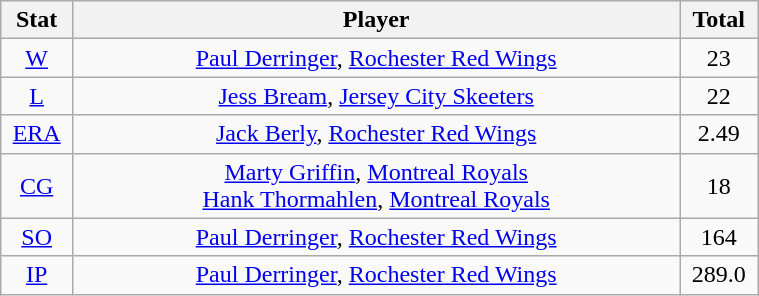<table class="wikitable" width="40%" style="text-align:center;">
<tr>
<th width="5%">Stat</th>
<th width="60%">Player</th>
<th width="5%">Total</th>
</tr>
<tr>
<td><a href='#'>W</a></td>
<td><a href='#'>Paul Derringer</a>, <a href='#'>Rochester Red Wings</a></td>
<td>23</td>
</tr>
<tr>
<td><a href='#'>L</a></td>
<td><a href='#'>Jess Bream</a>, <a href='#'>Jersey City Skeeters</a></td>
<td>22</td>
</tr>
<tr>
<td><a href='#'>ERA</a></td>
<td><a href='#'>Jack Berly</a>, <a href='#'>Rochester Red Wings</a></td>
<td>2.49</td>
</tr>
<tr>
<td><a href='#'>CG</a></td>
<td><a href='#'>Marty Griffin</a>, <a href='#'>Montreal Royals</a> <br> <a href='#'>Hank Thormahlen</a>, <a href='#'>Montreal Royals</a></td>
<td>18</td>
</tr>
<tr>
<td><a href='#'>SO</a></td>
<td><a href='#'>Paul Derringer</a>, <a href='#'>Rochester Red Wings</a></td>
<td>164</td>
</tr>
<tr>
<td><a href='#'>IP</a></td>
<td><a href='#'>Paul Derringer</a>, <a href='#'>Rochester Red Wings</a></td>
<td>289.0</td>
</tr>
</table>
